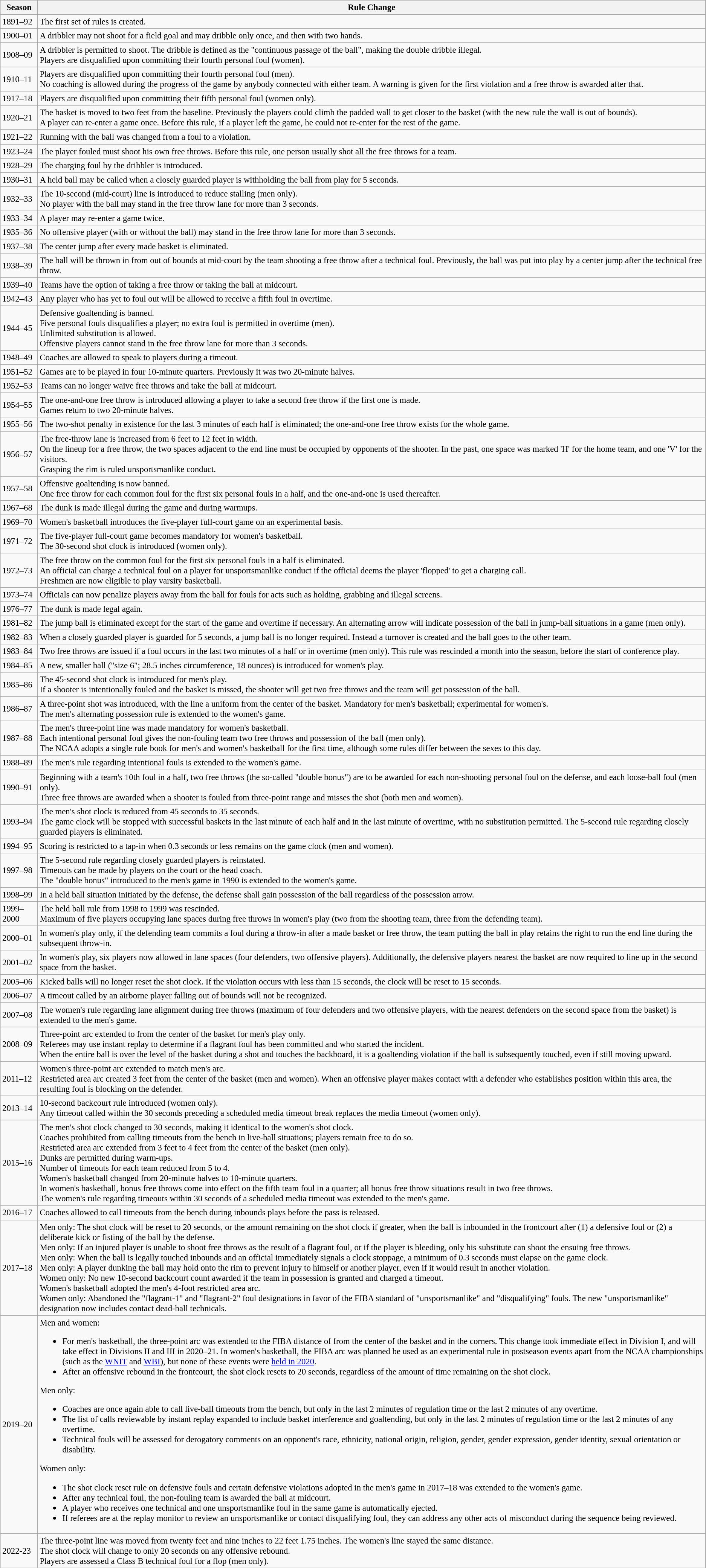<table class="wikitable" style="font-size:95%;">
<tr>
<th>Season</th>
<th>Rule Change</th>
</tr>
<tr>
<td>1891–92</td>
<td>The first set of rules is created.</td>
</tr>
<tr 1893-94  Women's rules are made>
<td>1900–01</td>
<td>A dribbler may not shoot for a field goal and may dribble only once, and then with two hands.</td>
</tr>
<tr>
<td style="white-space: nowrap;">1908–09</td>
<td>A dribbler is permitted to shoot. The dribble is defined as the "continuous passage of the ball", making the double dribble illegal.<br>Players are disqualified upon committing their fourth personal foul (women).<br></td>
</tr>
<tr>
<td>1910–11</td>
<td>Players are disqualified upon committing their fourth personal foul (men).<br>No coaching is allowed during the progress of the game by anybody connected with either team. A warning is given for the first violation and a free throw is awarded after that.</td>
</tr>
<tr>
<td>1917–18</td>
<td>Players are disqualified upon committing their fifth personal foul (women only).</td>
</tr>
<tr>
<td>1920–21</td>
<td>The basket is moved to two feet from the baseline. Previously the players could climb the padded wall to get closer to the basket (with the new rule the wall is out of bounds).<br>A player can re-enter a game once. Before this rule, if a player left the game, he could not re-enter for the rest of the game.</td>
</tr>
<tr>
<td>1921–22</td>
<td>Running with the ball was changed from a foul to a violation.</td>
</tr>
<tr>
<td>1923–24</td>
<td>The player fouled must shoot his own free throws. Before this rule, one person usually shot all the free throws for a team.</td>
</tr>
<tr>
<td>1928–29</td>
<td>The charging foul by the dribbler is introduced.</td>
</tr>
<tr>
<td>1930–31</td>
<td>A held ball may be called when a closely guarded player is withholding the ball from play for 5 seconds.</td>
</tr>
<tr>
<td>1932–33</td>
<td>The 10-second (mid-court) line is introduced to reduce stalling (men only).<br>No player with the ball may stand in the free throw lane for more than 3 seconds.</td>
</tr>
<tr>
<td>1933–34</td>
<td>A player may re-enter a game twice.</td>
</tr>
<tr>
<td>1935–36</td>
<td>No offensive player (with or without the ball) may stand in the free throw lane for more than 3 seconds.</td>
</tr>
<tr>
<td>1937–38</td>
<td>The center jump after every made basket is eliminated.</td>
</tr>
<tr>
<td>1938–39</td>
<td>The ball will be thrown in from out of bounds at mid-court by the team shooting a free throw after a technical foul. Previously, the ball was put into play by a center jump after the technical free throw.</td>
</tr>
<tr>
<td>1939–40</td>
<td>Teams have the option of taking a free throw or taking the ball at midcourt.</td>
</tr>
<tr>
<td>1942–43</td>
<td>Any player who has yet to foul out will be allowed to receive a fifth foul in overtime.</td>
</tr>
<tr>
<td>1944–45</td>
<td>Defensive goaltending is banned.<br>Five personal fouls disqualifies a player; no extra foul is permitted in overtime (men).<br>Unlimited substitution is allowed.<br>Offensive players cannot stand in the free throw lane for more than 3 seconds.</td>
</tr>
<tr>
<td>1948–49</td>
<td>Coaches are allowed to speak to players during a timeout.</td>
</tr>
<tr>
<td>1951–52</td>
<td>Games are to be played in four 10-minute quarters. Previously it was two 20-minute halves.</td>
</tr>
<tr>
<td>1952–53</td>
<td>Teams can no longer waive free throws and take the ball at midcourt.</td>
</tr>
<tr>
<td>1954–55</td>
<td>The one-and-one free throw is introduced allowing a player to take a second free throw if the first one is made.<br>Games return to two 20-minute halves.</td>
</tr>
<tr>
<td>1955–56</td>
<td>The two-shot penalty in existence for the last 3 minutes of each half is eliminated; the one-and-one free throw exists for the whole game.</td>
</tr>
<tr>
<td>1956–57</td>
<td>The free-throw lane is increased from 6 feet to 12 feet in width.<br>On the lineup for a free throw, the two spaces adjacent to the end line must be occupied by opponents of the shooter. In the past, one space was marked 'H' for the home team, and one 'V' for the visitors.<br>Grasping the rim is ruled unsportsmanlike conduct.</td>
</tr>
<tr>
<td>1957–58</td>
<td>Offensive goaltending is now banned.<br>One free throw for each common foul for the first six personal fouls in a half, and the one-and-one is used thereafter.</td>
</tr>
<tr>
<td>1967–68</td>
<td>The dunk is made illegal during the game and during warmups.</td>
</tr>
<tr>
<td>1969–70</td>
<td>Women's basketball introduces the five-player full-court game on an experimental basis.</td>
</tr>
<tr>
<td>1971–72</td>
<td>The five-player full-court game becomes mandatory for women's basketball.<br>The 30-second shot clock is introduced (women only).</td>
</tr>
<tr>
<td>1972–73</td>
<td>The free throw on the common foul for the first six personal fouls in a half is eliminated.<br>An official can charge a technical foul on a player for unsportsmanlike conduct if the official deems the player 'flopped' to get a charging call.<br>Freshmen are now eligible to play varsity basketball.</td>
</tr>
<tr>
<td>1973–74</td>
<td>Officials can now penalize players away from the ball for fouls for acts such as holding, grabbing and illegal screens.</td>
</tr>
<tr>
<td>1976–77</td>
<td>The dunk is made legal again.</td>
</tr>
<tr>
<td>1981–82</td>
<td>The jump ball is eliminated except for the start of the game and overtime if necessary. An alternating arrow will indicate possession of the ball in jump-ball situations in a game (men only).</td>
</tr>
<tr>
<td>1982–83</td>
<td>When a closely guarded player is guarded for 5 seconds, a jump ball is no longer required. Instead a turnover is created and the ball goes to the other team.</td>
</tr>
<tr>
<td>1983–84</td>
<td>Two free throws are issued if a foul occurs in the last two minutes of a half or in overtime (men only). This rule was rescinded a month into the season, before the start of conference play.</td>
</tr>
<tr>
<td>1984–85</td>
<td>A new, smaller ball ("size 6"; 28.5 inches circumference, 18 ounces) is introduced for women's play.</td>
</tr>
<tr>
<td>1985–86</td>
<td>The 45-second shot clock is introduced for men's play.<br>If a shooter is intentionally fouled and the basket is missed, the shooter will get two free throws and the team will get possession of the ball.</td>
</tr>
<tr>
<td>1986–87</td>
<td>A three-point shot was introduced, with the line a uniform  from the center of the basket. Mandatory for men's basketball; experimental for women's.<br>The men's alternating possession rule is extended to the women's game.</td>
</tr>
<tr>
<td>1987–88</td>
<td>The men's three-point line was made mandatory for women's basketball.<br>Each intentional personal foul gives the non-fouling team two free throws and possession of the ball (men only).<br>The NCAA adopts a single rule book for men's and women's basketball for the first time, although some rules differ between the sexes to this day.</td>
</tr>
<tr>
<td>1988–89</td>
<td>The men's rule regarding intentional fouls is extended to the women's game.</td>
</tr>
<tr>
<td>1990–91</td>
<td>Beginning with a team's 10th foul in a half, two free throws (the so-called "double bonus") are to be awarded for each non-shooting personal foul on the defense, and each loose-ball foul (men only).<br>Three free throws are awarded when a shooter is fouled from three-point range and misses the shot (both men and women).</td>
</tr>
<tr>
<td>1993–94</td>
<td>The men's shot clock is reduced from 45 seconds to 35 seconds.<br>The game clock will be stopped with successful baskets in the last minute of each half and in the last minute of overtime, with no substitution permitted. The 5-second rule regarding closely guarded players is eliminated.</td>
</tr>
<tr>
<td>1994–95</td>
<td>Scoring is restricted to a tap-in when 0.3 seconds or less remains on the game clock (men and women).</td>
</tr>
<tr>
<td>1997–98</td>
<td>The 5-second rule regarding closely guarded players is reinstated.<br>Timeouts can be made by players on the court or the head coach.<br>The "double bonus" introduced to the men's game in 1990 is extended to the women's game.</td>
</tr>
<tr>
<td>1998–99</td>
<td>In a held ball situation initiated by the defense, the defense shall gain possession of the ball regardless of the possession arrow.</td>
</tr>
<tr>
<td>1999–2000</td>
<td>The held ball rule from 1998 to 1999 was rescinded.<br>Maximum of five players occupying lane spaces during free throws in women's play (two from the shooting team, three from the defending team).</td>
</tr>
<tr>
<td>2000–01</td>
<td>In women's play only, if the defending team commits a foul during a throw-in after a made basket or free throw, the team putting the ball in play retains the right to run the end line during the subsequent throw-in.</td>
</tr>
<tr>
<td>2001–02</td>
<td>In women's play, six players now allowed in lane spaces (four defenders, two offensive players). Additionally, the defensive players nearest the basket are now required to line up in the second space from the basket.</td>
</tr>
<tr>
<td>2005–06</td>
<td>Kicked balls will no longer reset the shot clock. If the violation occurs with less than 15 seconds, the clock will be reset to 15 seconds.</td>
</tr>
<tr>
<td>2006–07</td>
<td>A timeout called by an airborne player falling out of bounds will not be recognized.</td>
</tr>
<tr>
<td>2007–08</td>
<td>The women's rule regarding lane alignment during free throws (maximum of four defenders and two offensive players, with the nearest defenders on the second space from the basket) is extended to the men's game.</td>
</tr>
<tr>
<td>2008–09</td>
<td>Three-point arc extended to  from the center of the basket for men's play only.<br>Referees may use instant replay to determine if a flagrant foul has been committed and who started the incident.<br>When the entire ball is over the level of the basket during a shot and touches the backboard, it is a goaltending violation if the ball is subsequently touched, even if still moving upward.</td>
</tr>
<tr>
<td>2011–12</td>
<td>Women's three-point arc extended to match men's arc.<br>Restricted area arc created 3 feet from the center of the basket (men and women). When an offensive player makes contact with a defender who establishes position within this area, the resulting foul is blocking on the defender.</td>
</tr>
<tr>
<td>2013–14</td>
<td>10-second backcourt rule introduced (women only).<br>Any timeout called within the 30 seconds preceding a scheduled media timeout break replaces the media timeout (women only).</td>
</tr>
<tr>
<td>2015–16</td>
<td>The men's shot clock changed to 30 seconds, making it identical to the women's shot clock.<br>Coaches prohibited from calling timeouts from the bench in live-ball situations; players remain free to do so.<br>Restricted area arc extended from 3 feet to 4 feet from the center of the basket (men only).<br>Dunks are permitted during warm-ups.<br>Number of timeouts for each team reduced from 5 to 4.<br>Women's basketball changed from 20-minute halves to 10-minute quarters.<br>In women's basketball, bonus free throws come into effect on the fifth team foul in a quarter; all bonus free throw situations result in two free throws.<br>The women's rule regarding timeouts within 30 seconds of a scheduled media timeout was extended to the men's game.</td>
</tr>
<tr>
<td>2016–17</td>
<td>Coaches allowed to call timeouts from the bench during inbounds plays before the pass is released.</td>
</tr>
<tr>
<td>2017–18</td>
<td>Men only: The shot clock will be reset to 20 seconds, or the amount remaining on the shot clock if greater, when the ball is inbounded in the frontcourt after (1) a defensive foul or (2) a deliberate kick or fisting of the ball by the defense.<br>Men only: If an injured player is unable to shoot free throws as the result of a flagrant foul, or if the player is bleeding, only his substitute can shoot the ensuing free throws.<br>Men only: When the ball is legally touched inbounds and an official immediately signals a clock stoppage, a minimum of 0.3 seconds must elapse on the game clock.<br>Men only: A player dunking the ball may hold onto the rim to prevent injury to himself or another player, even if it would result in another violation.<br>Women only: No new 10-second backcourt count awarded if the team in possession is granted and charged a timeout.<br>Women's basketball adopted the men's 4-foot restricted area arc.<br>Women only: Abandoned the "flagrant-1" and "flagrant-2" foul designations in favor of the FIBA standard of "unsportsmanlike" and "disqualifying" fouls. The new "unsportsmanlike" designation now includes contact dead-ball technicals.</td>
</tr>
<tr>
<td>2019–20</td>
<td>Men and women:<br><ul><li>For men's basketball, the three-point arc was extended to the FIBA distance of  from the center of the basket and  in the corners. This change took immediate effect in Division I, and will take effect in Divisions II and III in 2020–21. In women's basketball, the FIBA arc was planned be used as an experimental rule in postseason events apart from the NCAA championships (such as the <a href='#'>WNIT</a> and <a href='#'>WBI</a>), but none of these events were <a href='#'>held in 2020</a>.</li><li>After an offensive rebound in the frontcourt, the shot clock resets to 20 seconds, regardless of the amount of time remaining on the shot clock.</li></ul>Men only:<ul><li>Coaches are once again able to call live-ball timeouts from the bench, but only in the last 2 minutes of regulation time or the last 2 minutes of any overtime.</li><li>The list of calls reviewable by instant replay expanded to include basket interference and goaltending, but only in the last 2 minutes of regulation time or the last 2 minutes of any overtime.</li><li>Technical fouls will be assessed for derogatory comments on an opponent's race, ethnicity, national origin, religion, gender, gender expression, gender identity, sexual orientation or disability.</li></ul>Women only:<ul><li>The shot clock reset rule on defensive fouls and certain defensive violations adopted in the men's game in 2017–18 was extended to the women's game.</li><li>After any technical foul, the non-fouling team is awarded the ball at midcourt.</li><li>A player who receives one technical and one unsportsmanlike foul in the same game is automatically ejected.</li><li>If referees are at the replay monitor to review an unsportsmanlike or contact disqualifying foul, they can address any other acts of misconduct during the sequence being reviewed.</li></ul></td>
</tr>
<tr>
<td>2022-23</td>
<td>The three-point line was moved from twenty feet and nine inches to 22 feet 1.75 inches. The women's line stayed the same distance.<br>The shot clock will change to only 20 seconds on any offensive rebound.<br>Players are assessed a Class B technical foul for a flop (men only).</td>
</tr>
</table>
